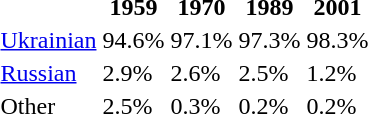<table class="standard sortable">
<tr>
<th></th>
<th>1959</th>
<th>1970</th>
<th>1989</th>
<th>2001</th>
</tr>
<tr>
<td><a href='#'>Ukrainian</a></td>
<td>94.6%</td>
<td>97.1%</td>
<td>97.3%</td>
<td>98.3%</td>
</tr>
<tr>
<td><a href='#'>Russian</a></td>
<td>2.9%</td>
<td>2.6%</td>
<td>2.5%</td>
<td>1.2%</td>
</tr>
<tr>
<td>Other</td>
<td>2.5%</td>
<td>0.3%</td>
<td>0.2%</td>
<td>0.2%</td>
</tr>
</table>
